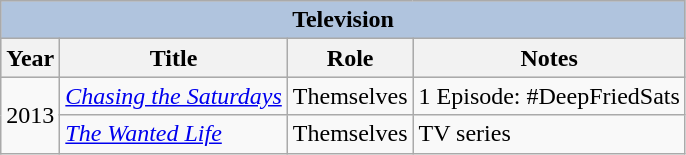<table class="wikitable">
<tr style="background:#ccc; text-align:center;">
<th colspan="4" style="background: LightSteelBlue;">Television</th>
</tr>
<tr style="background:#ccc; text-align:center;">
<th>Year</th>
<th>Title</th>
<th>Role</th>
<th>Notes</th>
</tr>
<tr>
<td rowspan="2">2013</td>
<td><em><a href='#'>Chasing the Saturdays</a></em></td>
<td>Themselves</td>
<td>1 Episode: #DeepFriedSats</td>
</tr>
<tr>
<td><em><a href='#'>The Wanted Life</a></em></td>
<td>Themselves</td>
<td>TV series</td>
</tr>
</table>
